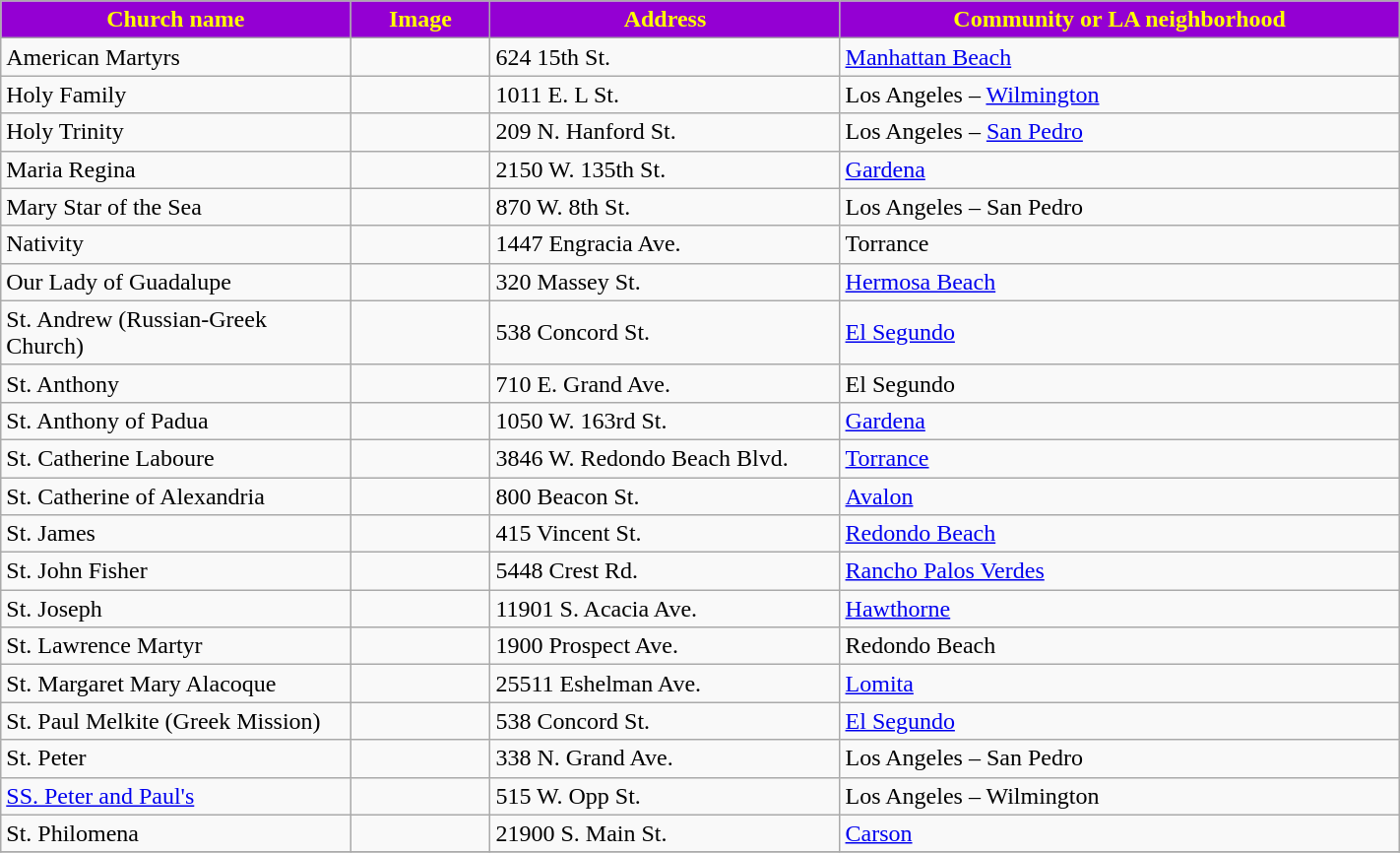<table class="wikitable sortable" style="width:75%">
<tr>
<th style="background:darkviolet; color:yellow;" width="25%"><strong>Church name</strong></th>
<th style="background:darkviolet; color:yellow;" width="10%"><strong>Image</strong></th>
<th style="background:darkviolet; color:yellow;" width="25%"><strong>Address</strong></th>
<th style="background:darkviolet; color:yellow;" width="15"><strong>Community or LA neighborhood</strong></th>
</tr>
<tr>
<td>American Martyrs</td>
<td></td>
<td>624 15th St. <small></small></td>
<td><a href='#'>Manhattan Beach</a></td>
</tr>
<tr>
<td>Holy Family</td>
<td></td>
<td>1011 E. L St. <small></small></td>
<td>Los Angeles – <a href='#'>Wilmington</a></td>
</tr>
<tr>
<td>Holy Trinity</td>
<td></td>
<td>209 N. Hanford St. <small></small></td>
<td>Los Angeles – <a href='#'>San Pedro</a></td>
</tr>
<tr>
<td>Maria Regina</td>
<td></td>
<td>2150 W. 135th St. <small></small></td>
<td><a href='#'>Gardena</a></td>
</tr>
<tr>
<td>Mary Star of the Sea</td>
<td></td>
<td>870 W. 8th St. <small></small></td>
<td>Los Angeles – San Pedro</td>
</tr>
<tr>
<td>Nativity</td>
<td></td>
<td>1447 Engracia Ave. <small></small></td>
<td>Torrance</td>
</tr>
<tr>
<td>Our Lady of Guadalupe</td>
<td></td>
<td>320 Massey St. <small></small></td>
<td><a href='#'>Hermosa Beach</a></td>
</tr>
<tr>
<td>St. Andrew (Russian-Greek Church)</td>
<td></td>
<td>538 Concord St. <small></small></td>
<td><a href='#'>El Segundo</a></td>
</tr>
<tr>
<td>St. Anthony</td>
<td></td>
<td>710 E. Grand Ave. <small></small></td>
<td>El Segundo</td>
</tr>
<tr>
<td>St. Anthony of Padua</td>
<td></td>
<td>1050 W. 163rd St. <small></small></td>
<td><a href='#'>Gardena</a></td>
</tr>
<tr>
<td>St. Catherine Laboure</td>
<td></td>
<td>3846 W. Redondo Beach Blvd. <small></small></td>
<td><a href='#'>Torrance</a></td>
</tr>
<tr>
<td>St. Catherine of Alexandria</td>
<td></td>
<td>800 Beacon St.</td>
<td><a href='#'>Avalon</a></td>
</tr>
<tr>
<td>St. James</td>
<td></td>
<td>415 Vincent St. <small></small></td>
<td><a href='#'>Redondo Beach</a></td>
</tr>
<tr>
<td>St. John Fisher</td>
<td></td>
<td>5448 Crest Rd. <small></small></td>
<td><a href='#'>Rancho Palos Verdes</a></td>
</tr>
<tr>
<td>St. Joseph</td>
<td></td>
<td>11901 S. Acacia Ave. <small></small></td>
<td><a href='#'>Hawthorne</a></td>
</tr>
<tr>
<td>St. Lawrence Martyr</td>
<td></td>
<td>1900 Prospect Ave. <small></small></td>
<td>Redondo Beach</td>
</tr>
<tr>
<td>St. Margaret Mary Alacoque</td>
<td></td>
<td>25511 Eshelman Ave. <small></small></td>
<td><a href='#'>Lomita</a></td>
</tr>
<tr>
<td>St. Paul Melkite (Greek Mission)</td>
<td></td>
<td>538 Concord St. <small></small></td>
<td><a href='#'>El Segundo</a></td>
</tr>
<tr>
<td>St. Peter</td>
<td></td>
<td>338 N. Grand Ave. <small></small></td>
<td>Los Angeles – San Pedro</td>
</tr>
<tr>
<td><a href='#'>SS. Peter and Paul's</a></td>
<td></td>
<td>515 W. Opp St. <small></small></td>
<td>Los Angeles – Wilmington</td>
</tr>
<tr>
<td>St. Philomena</td>
<td></td>
<td>21900 S. Main St. <small></small></td>
<td><a href='#'>Carson</a></td>
</tr>
<tr ->
</tr>
</table>
